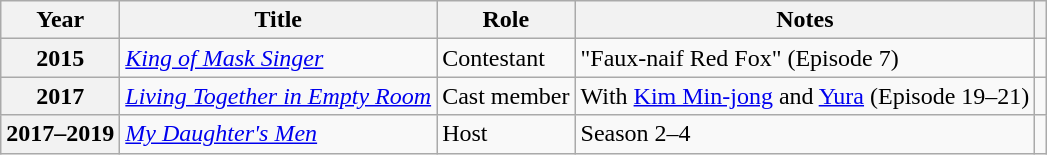<table class="wikitable plainrowheaders sortable">
<tr>
<th scope="col">Year</th>
<th scope="col">Title</th>
<th scope="col">Role</th>
<th scope="col">Notes</th>
<th scope="col" class="unsortable"></th>
</tr>
<tr>
<th scope="row">2015</th>
<td><em><a href='#'>King of Mask Singer</a></em></td>
<td>Contestant</td>
<td>"Faux-naif Red Fox" (Episode 7)</td>
<td style="text-align:center"></td>
</tr>
<tr>
<th scope="row">2017</th>
<td><em><a href='#'>Living Together in Empty Room</a></em></td>
<td>Cast member</td>
<td>With <a href='#'>Kim Min-jong</a> and <a href='#'>Yura</a> (Episode 19–21)</td>
<td style="text-align:center"></td>
</tr>
<tr>
<th scope="row">2017–2019</th>
<td><em><a href='#'>My Daughter's Men</a></em></td>
<td>Host</td>
<td>Season 2–4</td>
<td style="text-align:center"></td>
</tr>
</table>
